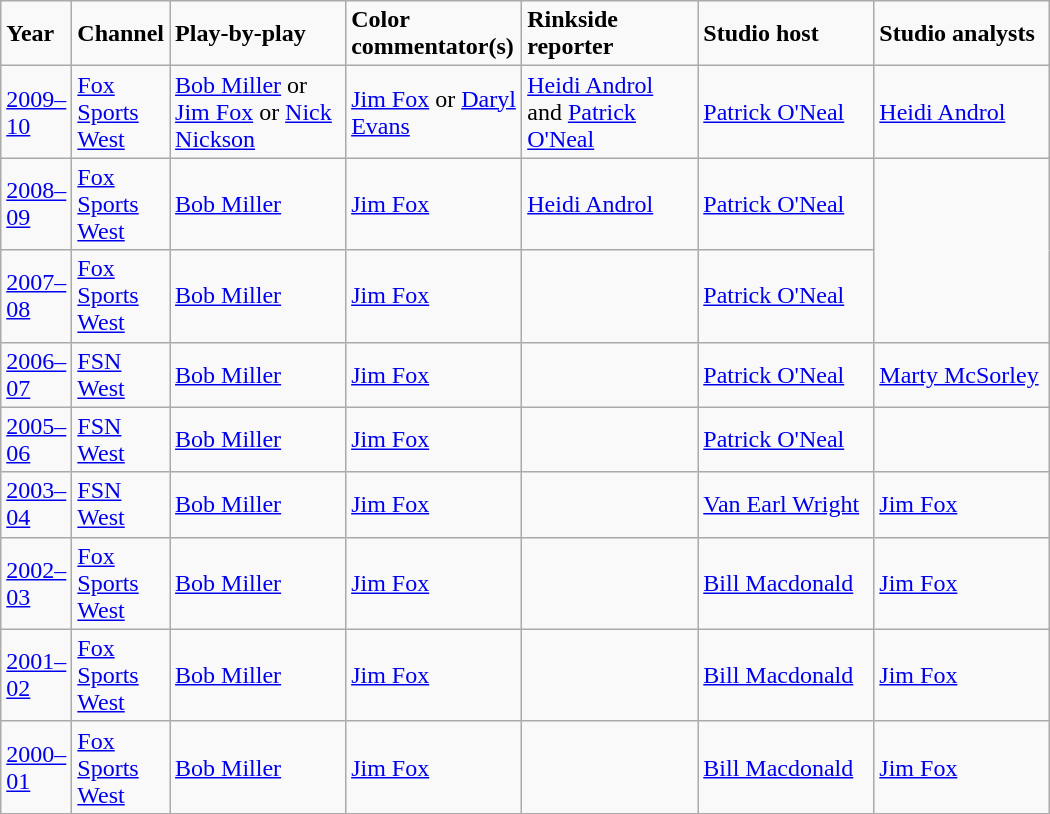<table class="wikitable">
<tr>
<td width="40"><strong>Year</strong></td>
<td width="40"><strong>Channel</strong></td>
<td width="110"><strong>Play-by-play</strong></td>
<td width="110"><strong>Color commentator(s)</strong></td>
<td width="110"><strong>Rinkside reporter</strong></td>
<td width="110"><strong>Studio host</strong></td>
<td width="110"><strong>Studio analysts</strong></td>
</tr>
<tr>
<td><a href='#'>2009–10</a></td>
<td><a href='#'>Fox Sports West</a></td>
<td><a href='#'>Bob Miller</a> or <a href='#'>Jim Fox</a> or <a href='#'>Nick Nickson</a></td>
<td><a href='#'>Jim Fox</a> or <a href='#'>Daryl Evans</a></td>
<td><a href='#'>Heidi Androl</a> and <a href='#'>Patrick O'Neal</a></td>
<td><a href='#'>Patrick O'Neal</a></td>
<td><a href='#'>Heidi Androl</a></td>
</tr>
<tr>
<td><a href='#'>2008–09</a></td>
<td><a href='#'>Fox Sports West</a></td>
<td><a href='#'>Bob Miller</a></td>
<td><a href='#'>Jim Fox</a></td>
<td><a href='#'>Heidi Androl</a></td>
<td><a href='#'>Patrick O'Neal</a></td>
</tr>
<tr>
<td><a href='#'>2007–08</a></td>
<td><a href='#'>Fox Sports West</a></td>
<td><a href='#'>Bob Miller</a></td>
<td><a href='#'>Jim Fox</a></td>
<td></td>
<td><a href='#'>Patrick O'Neal</a></td>
</tr>
<tr>
<td><a href='#'>2006–07</a></td>
<td><a href='#'>FSN West</a></td>
<td><a href='#'>Bob Miller</a></td>
<td><a href='#'>Jim Fox</a></td>
<td></td>
<td><a href='#'>Patrick O'Neal</a></td>
<td><a href='#'>Marty McSorley</a></td>
</tr>
<tr>
<td><a href='#'>2005–06</a></td>
<td><a href='#'>FSN West</a></td>
<td><a href='#'>Bob Miller</a></td>
<td><a href='#'>Jim Fox</a></td>
<td></td>
<td><a href='#'>Patrick O'Neal</a></td>
<td></td>
</tr>
<tr>
<td><a href='#'>2003–04</a></td>
<td><a href='#'>FSN West</a></td>
<td><a href='#'>Bob Miller</a></td>
<td><a href='#'>Jim Fox</a></td>
<td></td>
<td><a href='#'>Van Earl Wright</a></td>
<td><a href='#'>Jim Fox</a></td>
</tr>
<tr>
<td><a href='#'>2002–03</a></td>
<td><a href='#'>Fox Sports West</a></td>
<td><a href='#'>Bob Miller</a></td>
<td><a href='#'>Jim Fox</a></td>
<td></td>
<td><a href='#'>Bill Macdonald</a></td>
<td><a href='#'>Jim Fox</a></td>
</tr>
<tr>
<td><a href='#'>2001–02</a></td>
<td><a href='#'>Fox Sports West</a></td>
<td><a href='#'>Bob Miller</a></td>
<td><a href='#'>Jim Fox</a></td>
<td></td>
<td><a href='#'>Bill Macdonald</a></td>
<td><a href='#'>Jim Fox</a></td>
</tr>
<tr>
<td><a href='#'>2000–01</a></td>
<td><a href='#'>Fox Sports West</a></td>
<td><a href='#'>Bob Miller</a></td>
<td><a href='#'>Jim Fox</a></td>
<td></td>
<td><a href='#'>Bill Macdonald</a></td>
<td><a href='#'>Jim Fox</a></td>
</tr>
</table>
